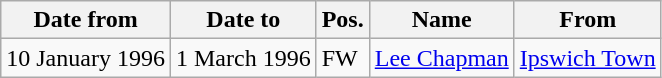<table class="wikitable">
<tr>
<th>Date from</th>
<th>Date to</th>
<th>Pos.</th>
<th>Name</th>
<th>From</th>
</tr>
<tr>
<td>10 January 1996</td>
<td>1 March 1996</td>
<td>FW</td>
<td> <a href='#'>Lee Chapman</a></td>
<td> <a href='#'>Ipswich Town</a></td>
</tr>
</table>
